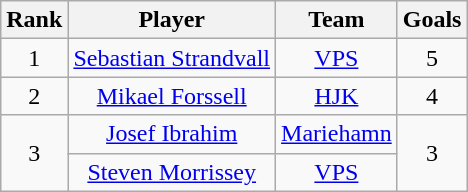<table class="wikitable" style="text-align:center;">
<tr>
<th>Rank</th>
<th>Player</th>
<th>Team</th>
<th>Goals</th>
</tr>
<tr>
<td>1</td>
<td> <a href='#'>Sebastian Strandvall</a></td>
<td><a href='#'>VPS</a></td>
<td>5</td>
</tr>
<tr>
<td>2</td>
<td> <a href='#'>Mikael Forssell</a></td>
<td><a href='#'>HJK</a></td>
<td>4</td>
</tr>
<tr>
<td rowspan=2>3</td>
<td> <a href='#'>Josef Ibrahim</a></td>
<td><a href='#'>Mariehamn</a></td>
<td rowspan=2>3</td>
</tr>
<tr>
<td> <a href='#'>Steven Morrissey</a></td>
<td><a href='#'>VPS</a></td>
</tr>
</table>
